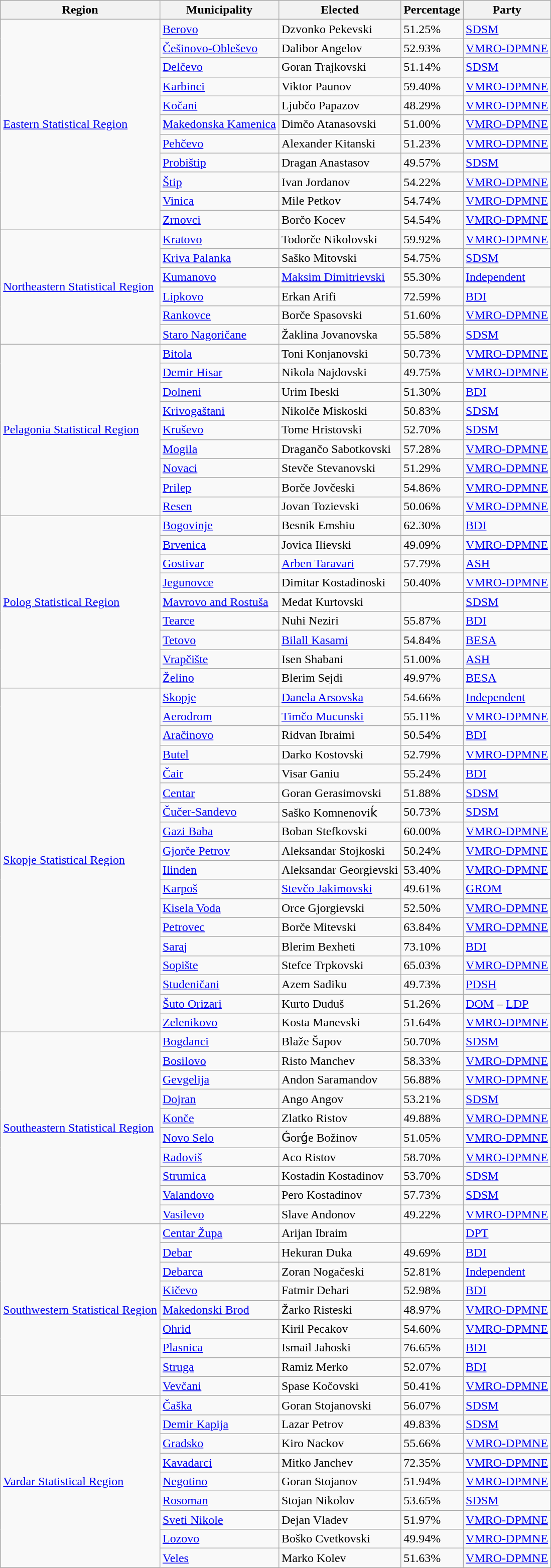<table class="wikitable sortable collapsible">
<tr style="background: #efefef;">
<th>Region</th>
<th>Municipality</th>
<th>Elected</th>
<th>Percentage</th>
<th>Party</th>
</tr>
<tr>
<td rowspan="11"><a href='#'>Eastern Statistical Region</a></td>
<td><a href='#'>Berovo</a></td>
<td>Dzvonko Pekevski</td>
<td>51.25%</td>
<td><a href='#'>SDSM</a></td>
</tr>
<tr>
<td><a href='#'>Češinovo-Obleševo</a></td>
<td>Dalibor Angelov</td>
<td>52.93%</td>
<td><a href='#'>VMRO-DPMNE</a></td>
</tr>
<tr>
<td><a href='#'>Delčevo</a></td>
<td>Goran Trajkovski</td>
<td>51.14%</td>
<td><a href='#'>SDSM</a></td>
</tr>
<tr>
<td><a href='#'>Karbinci</a></td>
<td>Viktor Paunov</td>
<td>59.40%</td>
<td><a href='#'>VMRO-DPMNE</a></td>
</tr>
<tr>
<td><a href='#'>Kočani</a></td>
<td>Ljubčo Papazov</td>
<td>48.29%</td>
<td><a href='#'>VMRO-DPMNE</a></td>
</tr>
<tr>
<td><a href='#'>Makedonska Kamenica</a></td>
<td>Dimčo Atanasovski</td>
<td>51.00%</td>
<td><a href='#'>VMRO-DPMNE</a></td>
</tr>
<tr>
<td><a href='#'>Pehčevo</a></td>
<td>Alexander Kitanski</td>
<td>51.23%</td>
<td><a href='#'>VMRO-DPMNE</a></td>
</tr>
<tr>
<td><a href='#'>Probištip</a></td>
<td>Dragan Anastasov</td>
<td>49.57%</td>
<td><a href='#'>SDSM</a></td>
</tr>
<tr>
<td><a href='#'>Štip</a></td>
<td>Ivan Jordanov</td>
<td>54.22%</td>
<td><a href='#'>VMRO-DPMNE</a></td>
</tr>
<tr>
<td><a href='#'>Vinica</a></td>
<td>Mile Petkov</td>
<td>54.74%</td>
<td><a href='#'>VMRO-DPMNE</a></td>
</tr>
<tr>
<td><a href='#'>Zrnovci</a></td>
<td>Borčo Kocev</td>
<td>54.54%</td>
<td><a href='#'>VMRO-DPMNE</a></td>
</tr>
<tr>
<td rowspan="6"><a href='#'>Northeastern Statistical Region</a></td>
<td><a href='#'>Kratovo</a></td>
<td>Todorče Nikolovski</td>
<td>59.92%</td>
<td><a href='#'>VMRO-DPMNE</a></td>
</tr>
<tr>
<td><a href='#'>Kriva Palanka</a></td>
<td>Saško Mitovski</td>
<td>54.75%</td>
<td><a href='#'>SDSM</a></td>
</tr>
<tr>
<td><a href='#'>Kumanovo</a></td>
<td><a href='#'>Maksim Dimitrievski</a></td>
<td>55.30%</td>
<td><a href='#'>Independent</a></td>
</tr>
<tr>
<td><a href='#'>Lipkovo</a></td>
<td>Erkan Arifi</td>
<td>72.59%</td>
<td><a href='#'>BDI</a></td>
</tr>
<tr>
<td><a href='#'>Rankovce</a></td>
<td>Borče Spasovski</td>
<td>51.60%</td>
<td><a href='#'>VMRO-DPMNE</a></td>
</tr>
<tr>
<td><a href='#'>Staro Nagoričane</a></td>
<td>Žaklina Jovanovska</td>
<td>55.58%</td>
<td><a href='#'>SDSM</a></td>
</tr>
<tr>
<td rowspan="9"><a href='#'>Pelagonia Statistical Region</a></td>
<td><a href='#'>Bitola</a></td>
<td>Toni Konjanovski</td>
<td>50.73%</td>
<td><a href='#'>VMRO-DPMNE</a></td>
</tr>
<tr>
<td><a href='#'>Demir Hisar</a></td>
<td>Nikola Najdovski</td>
<td>49.75%</td>
<td><a href='#'>VMRO-DPMNE</a></td>
</tr>
<tr>
<td><a href='#'>Dolneni</a></td>
<td>Urim Ibeski</td>
<td>51.30%</td>
<td><a href='#'>BDI</a></td>
</tr>
<tr>
<td><a href='#'>Krivogaštani</a></td>
<td>Nikolče Miskoski</td>
<td>50.83%</td>
<td><a href='#'>SDSM</a></td>
</tr>
<tr>
<td><a href='#'>Kruševo</a></td>
<td>Tome Hristovski</td>
<td>52.70%</td>
<td><a href='#'>SDSM</a></td>
</tr>
<tr>
<td><a href='#'>Mogila</a></td>
<td>Dragančo Sabotkovski</td>
<td>57.28%</td>
<td><a href='#'>VMRO-DPMNE</a></td>
</tr>
<tr>
<td><a href='#'>Novaci</a></td>
<td>Stevče Stevanovski</td>
<td>51.29%</td>
<td><a href='#'>VMRO-DPMNE</a></td>
</tr>
<tr>
<td><a href='#'>Prilep</a></td>
<td>Borče Jovčeski</td>
<td>54.86%</td>
<td><a href='#'>VMRO-DPMNE</a></td>
</tr>
<tr>
<td><a href='#'>Resen</a></td>
<td>Jovan Tozievski</td>
<td>50.06%</td>
<td><a href='#'>VMRO-DPMNE</a></td>
</tr>
<tr>
<td rowspan="9"><a href='#'>Polog Statistical Region</a></td>
<td><a href='#'>Bogovinje</a></td>
<td>Besnik Emshiu</td>
<td>62.30%</td>
<td><a href='#'>BDI</a></td>
</tr>
<tr>
<td><a href='#'>Brvenica</a></td>
<td>Jovica Ilievski</td>
<td>49.09%</td>
<td><a href='#'>VMRO-DPMNE</a></td>
</tr>
<tr>
<td><a href='#'>Gostivar</a></td>
<td><a href='#'>Arben Taravari</a></td>
<td>57.79%</td>
<td><a href='#'>ASH</a></td>
</tr>
<tr>
<td><a href='#'>Jegunovce</a></td>
<td>Dimitar Kostadinoski</td>
<td>50.40%</td>
<td><a href='#'>VMRO-DPMNE</a></td>
</tr>
<tr>
<td><a href='#'>Mavrovo and Rostuša</a></td>
<td>Medat Kurtovski</td>
<td></td>
<td><a href='#'>SDSM</a></td>
</tr>
<tr>
<td><a href='#'>Tearce</a></td>
<td>Nuhi Neziri</td>
<td>55.87%</td>
<td><a href='#'>BDI</a></td>
</tr>
<tr>
<td><a href='#'>Tetovo</a></td>
<td><a href='#'>Bilall Kasami</a></td>
<td>54.84%</td>
<td><a href='#'>BESA</a></td>
</tr>
<tr>
<td><a href='#'>Vrapčište</a></td>
<td>Isen Shabani</td>
<td>51.00%</td>
<td><a href='#'>ASH</a></td>
</tr>
<tr>
<td><a href='#'>Želino</a></td>
<td>Blerim Sejdi</td>
<td>49.97%</td>
<td><a href='#'>BESA</a></td>
</tr>
<tr>
<td rowspan="18"><a href='#'>Skopje Statistical Region</a></td>
<td><a href='#'>Skopje</a></td>
<td><a href='#'>Danela Arsovska</a></td>
<td>54.66%</td>
<td><a href='#'>Independent</a></td>
</tr>
<tr>
<td><a href='#'>Aerodrom</a></td>
<td><a href='#'>Timčo Mucunski</a></td>
<td>55.11%</td>
<td><a href='#'>VMRO-DPMNE</a></td>
</tr>
<tr>
<td><a href='#'>Aračinovo</a></td>
<td>Ridvan Ibraimi</td>
<td>50.54%</td>
<td><a href='#'>BDI</a></td>
</tr>
<tr>
<td><a href='#'>Butel</a></td>
<td>Darko Kostovski</td>
<td>52.79%</td>
<td><a href='#'>VMRO-DPMNE</a></td>
</tr>
<tr>
<td><a href='#'>Čair</a></td>
<td>Visar Ganiu</td>
<td>55.24%</td>
<td><a href='#'>BDI</a></td>
</tr>
<tr>
<td><a href='#'>Centar</a></td>
<td>Goran Gerasimovski</td>
<td>51.88%</td>
<td><a href='#'>SDSM</a></td>
</tr>
<tr>
<td><a href='#'>Čučer-Sandevo</a></td>
<td>Saško Komnenoviḱ</td>
<td>50.73%</td>
<td><a href='#'>SDSM</a></td>
</tr>
<tr>
<td><a href='#'>Gazi Baba</a></td>
<td>Boban Stefkovski</td>
<td>60.00%</td>
<td><a href='#'>VMRO-DPMNE</a></td>
</tr>
<tr>
<td><a href='#'>Gjorče Petrov</a></td>
<td>Aleksandar Stojkoski</td>
<td>50.24%</td>
<td><a href='#'>VMRO-DPMNE</a></td>
</tr>
<tr>
<td><a href='#'>Ilinden</a></td>
<td>Aleksandar Georgievski</td>
<td>53.40%</td>
<td><a href='#'>VMRO-DPMNE</a></td>
</tr>
<tr>
<td><a href='#'>Karpoš</a></td>
<td><a href='#'>Stevčo Jakimovski</a></td>
<td>49.61%</td>
<td><a href='#'>GROM</a></td>
</tr>
<tr>
<td><a href='#'>Kisela Voda</a></td>
<td>Orce Gjorgievski</td>
<td>52.50%</td>
<td><a href='#'>VMRO-DPMNE</a></td>
</tr>
<tr>
<td><a href='#'>Petrovec</a></td>
<td>Borče Mitevski</td>
<td>63.84%</td>
<td><a href='#'>VMRO-DPMNE</a></td>
</tr>
<tr>
<td><a href='#'>Saraj</a></td>
<td>Blerim Bexheti</td>
<td>73.10%</td>
<td><a href='#'>BDI</a></td>
</tr>
<tr>
<td><a href='#'>Sopište</a></td>
<td>Stefce Trpkovski</td>
<td>65.03%</td>
<td><a href='#'>VMRO-DPMNE</a></td>
</tr>
<tr>
<td><a href='#'>Studeničani</a></td>
<td>Azem Sadiku</td>
<td>49.73%</td>
<td><a href='#'>PDSH</a></td>
</tr>
<tr>
<td><a href='#'>Šuto Orizari</a></td>
<td>Kurto Duduš</td>
<td>51.26%</td>
<td><a href='#'>DOM</a> – <a href='#'>LDP</a></td>
</tr>
<tr>
<td><a href='#'>Zelenikovo</a></td>
<td>Kosta Manevski</td>
<td>51.64%</td>
<td><a href='#'>VMRO-DPMNE</a></td>
</tr>
<tr>
<td rowspan="10"><a href='#'>Southeastern Statistical Region</a></td>
<td><a href='#'>Bogdanci</a></td>
<td>Blaže Šapov</td>
<td>50.70%</td>
<td><a href='#'>SDSM</a></td>
</tr>
<tr>
<td><a href='#'>Bosilovo</a></td>
<td>Risto Manchev</td>
<td>58.33%</td>
<td><a href='#'>VMRO-DPMNE</a></td>
</tr>
<tr>
<td><a href='#'>Gevgelija</a></td>
<td>Andon Saramandov</td>
<td>56.88%</td>
<td><a href='#'>VMRO-DPMNE</a></td>
</tr>
<tr>
<td><a href='#'>Dojran</a></td>
<td>Ango Angov</td>
<td>53.21%</td>
<td><a href='#'>SDSM</a></td>
</tr>
<tr>
<td><a href='#'>Konče</a></td>
<td>Zlatko Ristov</td>
<td>49.88%</td>
<td><a href='#'>VMRO-DPMNE</a></td>
</tr>
<tr>
<td><a href='#'>Novo Selo</a></td>
<td>Ǵorǵe Božinov</td>
<td>51.05%</td>
<td><a href='#'>VMRO-DPMNE</a></td>
</tr>
<tr>
<td><a href='#'>Radoviš</a></td>
<td>Aco Ristov</td>
<td>58.70%</td>
<td><a href='#'>VMRO-DPMNE</a></td>
</tr>
<tr>
<td><a href='#'>Strumica</a></td>
<td>Kostadin Kostadinov</td>
<td>53.70%</td>
<td><a href='#'>SDSM</a></td>
</tr>
<tr>
<td><a href='#'>Valandovo</a></td>
<td>Pero Kostadinov</td>
<td>57.73%</td>
<td><a href='#'>SDSM</a></td>
</tr>
<tr>
<td><a href='#'>Vasilevo</a></td>
<td>Slave Andonov</td>
<td>49.22%</td>
<td><a href='#'>VMRO-DPMNE</a></td>
</tr>
<tr>
<td rowspan="9"><a href='#'>Southwestern Statistical Region</a></td>
<td><a href='#'>Centar Župa</a></td>
<td>Arijan Ibraim</td>
<td></td>
<td><a href='#'>DPT</a></td>
</tr>
<tr>
<td><a href='#'>Debar</a></td>
<td>Hekuran Duka</td>
<td>49.69%</td>
<td><a href='#'>BDI</a></td>
</tr>
<tr>
<td><a href='#'>Debarca</a></td>
<td>Zoran Nogačeski</td>
<td>52.81%</td>
<td><a href='#'>Independent</a></td>
</tr>
<tr>
<td><a href='#'>Kičevo</a></td>
<td>Fatmir Dehari</td>
<td>52.98%</td>
<td><a href='#'>BDI</a></td>
</tr>
<tr>
<td><a href='#'>Makedonski Brod</a></td>
<td>Žarko Risteski</td>
<td>48.97%</td>
<td><a href='#'>VMRO-DPMNE</a></td>
</tr>
<tr>
<td><a href='#'>Ohrid</a></td>
<td>Kiril Pecakov</td>
<td>54.60%</td>
<td><a href='#'>VMRO-DPMNE</a></td>
</tr>
<tr>
<td><a href='#'>Plasnica</a></td>
<td>Ismail Jahoski</td>
<td>76.65%</td>
<td><a href='#'>BDI</a></td>
</tr>
<tr>
<td><a href='#'>Struga</a></td>
<td>Ramiz Merko</td>
<td>52.07%</td>
<td><a href='#'>BDI</a></td>
</tr>
<tr>
<td><a href='#'>Vevčani</a></td>
<td>Spase Kočovski</td>
<td>50.41%</td>
<td><a href='#'>VMRO-DPMNE</a></td>
</tr>
<tr>
<td rowspan="9"><a href='#'>Vardar Statistical Region</a></td>
<td><a href='#'>Čaška</a></td>
<td>Goran Stojanovski</td>
<td>56.07%</td>
<td><a href='#'>SDSM</a></td>
</tr>
<tr>
<td><a href='#'>Demir Kapija</a></td>
<td>Lazar Petrov</td>
<td>49.83%</td>
<td><a href='#'>SDSM</a></td>
</tr>
<tr>
<td><a href='#'>Gradsko</a></td>
<td>Kiro Nackov</td>
<td>55.66%</td>
<td><a href='#'>VMRO-DPMNE</a></td>
</tr>
<tr>
<td><a href='#'>Kavadarci</a></td>
<td>Mitko Janchev</td>
<td>72.35%</td>
<td><a href='#'>VMRO-DPMNE</a></td>
</tr>
<tr>
<td><a href='#'>Negotino</a></td>
<td>Goran Stojanov</td>
<td>51.94%</td>
<td><a href='#'>VMRO-DPMNE</a></td>
</tr>
<tr>
<td><a href='#'>Rosoman</a></td>
<td>Stojan Nikolov</td>
<td>53.65%</td>
<td><a href='#'>SDSM</a></td>
</tr>
<tr>
<td><a href='#'>Sveti Nikole</a></td>
<td>Dejan Vladev</td>
<td>51.97%</td>
<td><a href='#'>VMRO-DPMNE</a></td>
</tr>
<tr>
<td><a href='#'>Lozovo</a></td>
<td>Boško Cvetkovski</td>
<td>49.94%</td>
<td><a href='#'>VMRO-DPMNE</a></td>
</tr>
<tr>
<td><a href='#'>Veles</a></td>
<td>Marko Kolev</td>
<td>51.63%</td>
<td><a href='#'>VMRO-DPMNE</a></td>
</tr>
</table>
